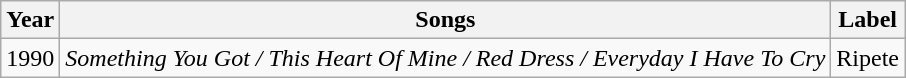<table class="wikitable">
<tr>
<th>Year</th>
<th>Songs</th>
<th>Label</th>
</tr>
<tr>
<td>1990</td>
<td><em>Something You Got / This Heart Of Mine / Red Dress / Everyday I Have To Cry</em></td>
<td>Ripete</td>
</tr>
</table>
